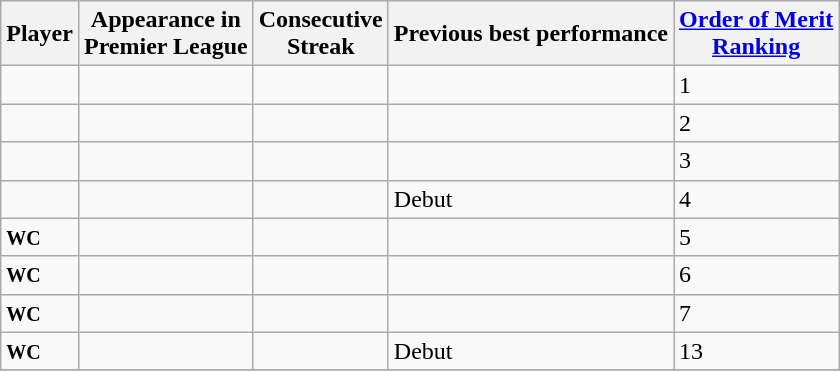<table class="wikitable sortable" style="text-align: left;">
<tr>
<th>Player</th>
<th>Appearance in<br>Premier League</th>
<th>Consecutive<br>Streak</th>
<th>Previous best performance</th>
<th><a href='#'>Order of Merit<br>Ranking</a></th>
</tr>
<tr>
<td></td>
<td></td>
<td></td>
<td></td>
<td>1</td>
</tr>
<tr>
<td></td>
<td></td>
<td></td>
<td></td>
<td>2</td>
</tr>
<tr>
<td></td>
<td></td>
<td></td>
<td></td>
<td>3</td>
</tr>
<tr>
<td></td>
<td></td>
<td></td>
<td>Debut</td>
<td>4</td>
</tr>
<tr>
<td> <small><strong>WC</strong></small></td>
<td></td>
<td></td>
<td></td>
<td>5</td>
</tr>
<tr>
<td> <small><strong>WC</strong></small></td>
<td></td>
<td></td>
<td></td>
<td>6</td>
</tr>
<tr>
<td> <small><strong>WC</strong></small></td>
<td></td>
<td></td>
<td></td>
<td>7</td>
</tr>
<tr>
<td> <small><strong>WC</strong></small></td>
<td></td>
<td></td>
<td>Debut</td>
<td>13</td>
</tr>
<tr>
</tr>
</table>
